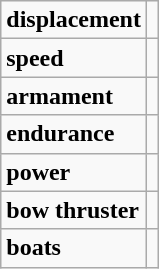<table class="wikitable" >
<tr>
<td><strong>displacement</strong></td>
<td><br></td>
</tr>
<tr>
<td><strong>speed</strong></td>
<td><br></td>
</tr>
<tr>
<td><strong>armament</strong></td>
<td><br></td>
</tr>
<tr>
<td><strong>endurance</strong></td>
<td><br></td>
</tr>
<tr>
<td><strong>power</strong></td>
<td><br></td>
</tr>
<tr>
<td><strong>bow thruster</strong></td>
<td><br></td>
</tr>
<tr>
<td><strong>boats</strong></td>
<td><br></td>
</tr>
</table>
